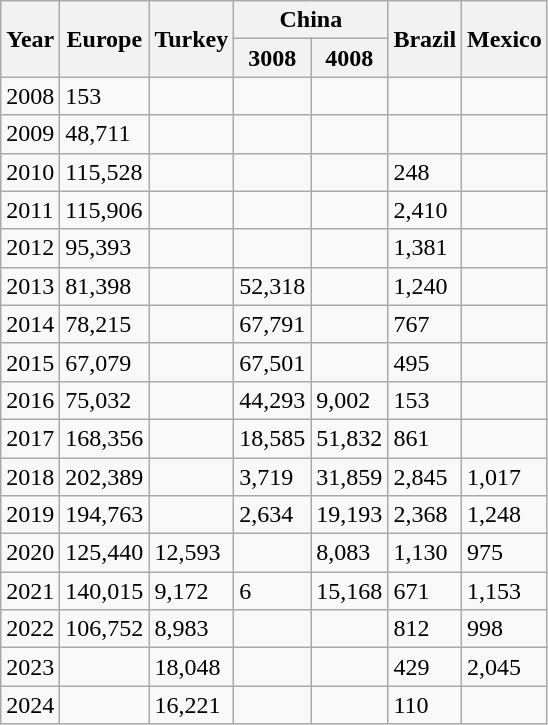<table class="wikitable">
<tr>
<th rowspan="2">Year</th>
<th rowspan="2">Europe</th>
<th rowspan="2">Turkey</th>
<th colspan="2">China</th>
<th rowspan="2">Brazil</th>
<th rowspan="2">Mexico</th>
</tr>
<tr>
<th>3008</th>
<th>4008</th>
</tr>
<tr>
<td>2008</td>
<td>153</td>
<td></td>
<td></td>
<td></td>
<td></td>
<td></td>
</tr>
<tr>
<td>2009</td>
<td>48,711</td>
<td></td>
<td></td>
<td></td>
<td></td>
<td></td>
</tr>
<tr>
<td>2010</td>
<td>115,528</td>
<td></td>
<td></td>
<td></td>
<td>248</td>
<td></td>
</tr>
<tr>
<td>2011</td>
<td>115,906</td>
<td></td>
<td></td>
<td></td>
<td>2,410</td>
<td></td>
</tr>
<tr>
<td>2012</td>
<td>95,393</td>
<td></td>
<td></td>
<td></td>
<td>1,381</td>
<td></td>
</tr>
<tr>
<td>2013</td>
<td>81,398</td>
<td></td>
<td>52,318</td>
<td></td>
<td>1,240</td>
<td></td>
</tr>
<tr>
<td>2014</td>
<td>78,215</td>
<td></td>
<td>67,791</td>
<td></td>
<td>767</td>
<td></td>
</tr>
<tr>
<td>2015</td>
<td>67,079</td>
<td></td>
<td>67,501</td>
<td></td>
<td>495</td>
<td></td>
</tr>
<tr>
<td>2016</td>
<td>75,032</td>
<td></td>
<td>44,293</td>
<td>9,002</td>
<td>153</td>
<td></td>
</tr>
<tr>
<td>2017</td>
<td>168,356</td>
<td></td>
<td>18,585</td>
<td>51,832</td>
<td>861</td>
<td></td>
</tr>
<tr>
<td>2018</td>
<td>202,389</td>
<td></td>
<td>3,719</td>
<td>31,859</td>
<td>2,845</td>
<td>1,017</td>
</tr>
<tr>
<td>2019</td>
<td>194,763</td>
<td></td>
<td>2,634</td>
<td>19,193</td>
<td>2,368</td>
<td>1,248</td>
</tr>
<tr>
<td>2020</td>
<td>125,440</td>
<td>12,593</td>
<td></td>
<td>8,083</td>
<td>1,130</td>
<td>975</td>
</tr>
<tr>
<td>2021</td>
<td>140,015</td>
<td>9,172</td>
<td>6</td>
<td>15,168</td>
<td>671</td>
<td>1,153</td>
</tr>
<tr>
<td>2022</td>
<td>106,752</td>
<td>8,983</td>
<td></td>
<td></td>
<td>812</td>
<td>998</td>
</tr>
<tr>
<td>2023</td>
<td></td>
<td>18,048</td>
<td></td>
<td></td>
<td>429</td>
<td>2,045</td>
</tr>
<tr>
<td>2024</td>
<td></td>
<td>16,221</td>
<td></td>
<td></td>
<td>110</td>
<td></td>
</tr>
</table>
